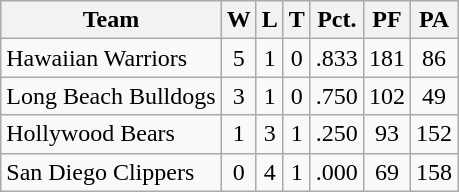<table class="wikitable">
<tr>
<th>Team</th>
<th>W</th>
<th>L</th>
<th>T</th>
<th>Pct.</th>
<th>PF</th>
<th>PA</th>
</tr>
<tr align="center">
<td align="left">Hawaiian Warriors</td>
<td>5</td>
<td>1</td>
<td>0</td>
<td>.833</td>
<td>181</td>
<td>86</td>
</tr>
<tr align="center">
<td align="left">Long Beach Bulldogs</td>
<td>3</td>
<td>1</td>
<td>0</td>
<td>.750</td>
<td>102</td>
<td>49</td>
</tr>
<tr align="center">
<td align="left">Hollywood Bears</td>
<td>1</td>
<td>3</td>
<td>1</td>
<td>.250</td>
<td>93</td>
<td>152</td>
</tr>
<tr align="center">
<td align="left">San Diego Clippers</td>
<td>0</td>
<td>4</td>
<td>1</td>
<td>.000</td>
<td>69</td>
<td>158</td>
</tr>
</table>
